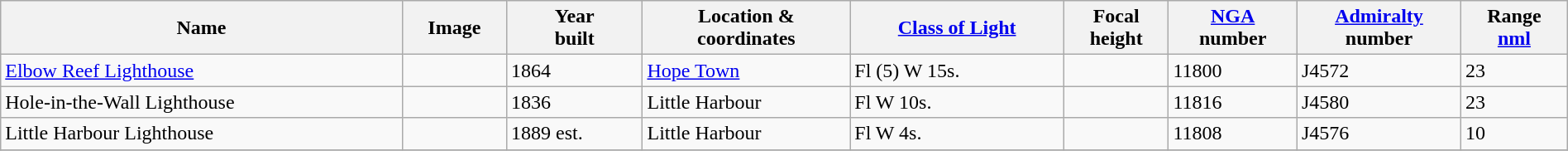<table class="wikitable sortable" style="width:100%">
<tr>
<th>Name</th>
<th>Image</th>
<th>Year<br>built<br></th>
<th>Location &<br> coordinates</th>
<th><a href='#'>Class of Light</a><br></th>
<th>Focal<br>height<br></th>
<th><a href='#'>NGA</a><br>number<br></th>
<th><a href='#'>Admiralty</a><br>number<br></th>
<th>Range<br><a href='#'>nml</a><br></th>
</tr>
<tr>
<td><a href='#'>Elbow Reef Lighthouse</a></td>
<td></td>
<td>1864</td>
<td><a href='#'>Hope Town</a><br> </td>
<td>Fl (5) W 15s.</td>
<td></td>
<td>11800</td>
<td>J4572</td>
<td>23</td>
</tr>
<tr>
<td>Hole-in-the-Wall Lighthouse</td>
<td></td>
<td>1836</td>
<td>Little Harbour<br></td>
<td>Fl W 10s.</td>
<td></td>
<td>11816</td>
<td>J4580</td>
<td>23</td>
</tr>
<tr>
<td>Little Harbour Lighthouse</td>
<td></td>
<td>1889 est.</td>
<td>Little Harbour<br></td>
<td>Fl W 4s.</td>
<td></td>
<td>11808</td>
<td>J4576</td>
<td>10</td>
</tr>
<tr>
</tr>
</table>
